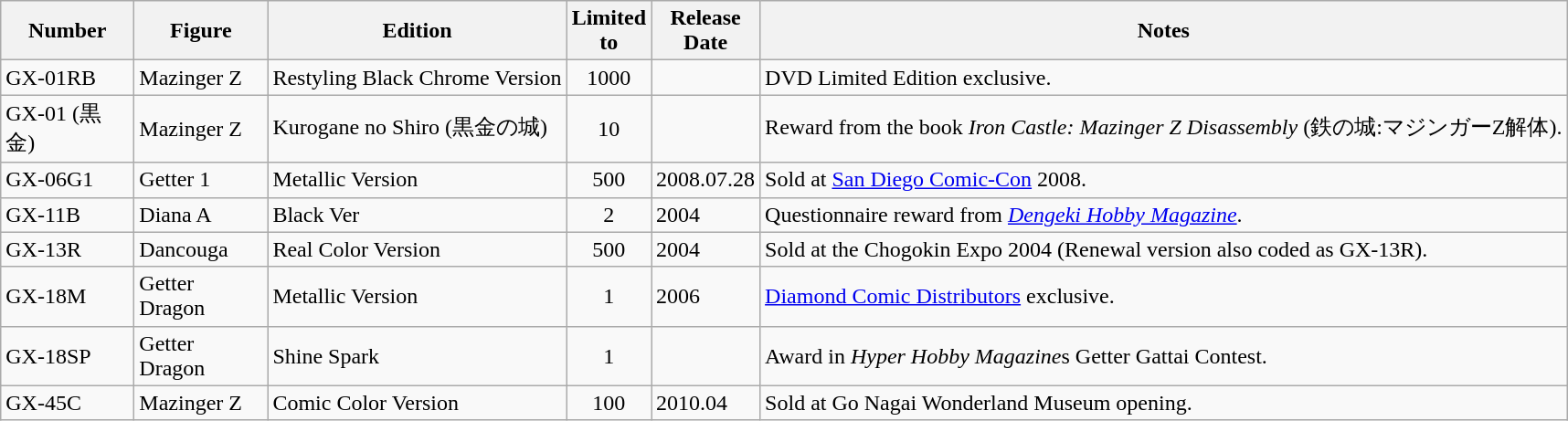<table class="wikitable sortable">
<tr>
<th width="90px">Number</th>
<th width="90px">Figure</th>
<th class="unsortable">Edition</th>
<th width="50px">Limited to</th>
<th width="50px">Release Date</th>
<th class="unsortable">Notes</th>
</tr>
<tr>
<td>GX-01RB</td>
<td>Mazinger Z</td>
<td>Restyling Black Chrome Version</td>
<td align="center">1000</td>
<td></td>
<td>DVD Limited Edition exclusive.</td>
</tr>
<tr>
<td>GX-01 (黒金)</td>
<td>Mazinger Z</td>
<td>Kurogane no Shiro (黒金の城)</td>
<td align="center">10</td>
<td></td>
<td>Reward from the book <em>Iron Castle: Mazinger Z Disassembly</em> (鉄の城:マジンガーZ解体).</td>
</tr>
<tr>
<td>GX-06G1</td>
<td>Getter 1</td>
<td>Metallic Version</td>
<td align="center">500</td>
<td>2008.07.28</td>
<td>Sold at <a href='#'>San Diego Comic-Con</a> 2008.</td>
</tr>
<tr>
<td>GX-11B</td>
<td>Diana A</td>
<td>Black Ver</td>
<td align="center">2</td>
<td>2004</td>
<td>Questionnaire reward from <em><a href='#'>Dengeki Hobby Magazine</a></em>.</td>
</tr>
<tr>
<td>GX-13R</td>
<td>Dancouga</td>
<td>Real Color Version</td>
<td align="center">500</td>
<td>2004</td>
<td>Sold at the Chogokin Expo 2004 (Renewal version also coded as GX-13R).</td>
</tr>
<tr>
<td>GX-18M</td>
<td>Getter Dragon</td>
<td>Metallic Version</td>
<td align="center">1</td>
<td>2006</td>
<td><a href='#'>Diamond Comic Distributors</a> exclusive.</td>
</tr>
<tr>
<td>GX-18SP</td>
<td>Getter Dragon</td>
<td>Shine Spark</td>
<td align="center">1</td>
<td></td>
<td>Award in <em>Hyper Hobby Magazine</em>s Getter Gattai Contest.</td>
</tr>
<tr>
<td>GX-45C</td>
<td>Mazinger Z</td>
<td>Comic Color Version</td>
<td align="center">100</td>
<td>2010.04</td>
<td>Sold at Go Nagai Wonderland Museum opening.</td>
</tr>
</table>
